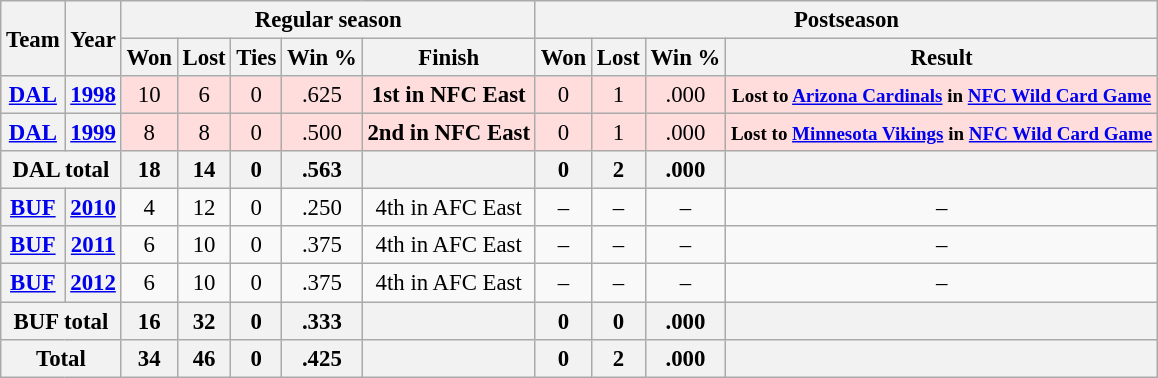<table class="wikitable" style="font-size: 95%; text-align:center;">
<tr>
<th rowspan="2">Team</th>
<th rowspan="2">Year</th>
<th colspan="5">Regular season</th>
<th colspan="4">Postseason</th>
</tr>
<tr>
<th>Won</th>
<th>Lost</th>
<th>Ties</th>
<th>Win %</th>
<th>Finish</th>
<th>Won</th>
<th>Lost</th>
<th>Win %</th>
<th>Result</th>
</tr>
<tr ! style="background:#fdd;">
<th><a href='#'>DAL</a></th>
<th><a href='#'>1998</a></th>
<td>10</td>
<td>6</td>
<td>0</td>
<td>.625</td>
<td><strong>1st in NFC East</strong></td>
<td>0</td>
<td>1</td>
<td>.000</td>
<td><small><strong>Lost to <a href='#'>Arizona Cardinals</a> in <a href='#'>NFC Wild Card Game</a></strong></small></td>
</tr>
<tr ! style="background:#fdd;">
<th><a href='#'>DAL</a></th>
<th><a href='#'>1999</a></th>
<td>8</td>
<td>8</td>
<td>0</td>
<td>.500</td>
<td><strong>2nd in NFC East</strong></td>
<td>0</td>
<td>1</td>
<td>.000</td>
<td><small><strong>Lost to <a href='#'>Minnesota Vikings</a> in <a href='#'>NFC Wild Card Game</a></strong></small></td>
</tr>
<tr>
<th colspan="2">DAL total</th>
<th>18</th>
<th>14</th>
<th>0</th>
<th>.563</th>
<th></th>
<th>0</th>
<th>2</th>
<th>.000</th>
<th></th>
</tr>
<tr>
<th><a href='#'>BUF</a></th>
<th><a href='#'>2010</a></th>
<td>4</td>
<td>12</td>
<td>0</td>
<td>.250</td>
<td>4th in AFC East</td>
<td>–</td>
<td>–</td>
<td>–</td>
<td>–</td>
</tr>
<tr>
<th><a href='#'>BUF</a></th>
<th><a href='#'>2011</a></th>
<td>6</td>
<td>10</td>
<td>0</td>
<td>.375</td>
<td>4th in AFC East</td>
<td>–</td>
<td>–</td>
<td>–</td>
<td>–</td>
</tr>
<tr>
<th><a href='#'>BUF</a></th>
<th><a href='#'>2012</a></th>
<td>6</td>
<td>10</td>
<td>0</td>
<td>.375</td>
<td>4th in AFC East</td>
<td>–</td>
<td>–</td>
<td>–</td>
<td>–</td>
</tr>
<tr>
<th colspan="2">BUF total</th>
<th>16</th>
<th>32</th>
<th>0</th>
<th>.333</th>
<th></th>
<th>0</th>
<th>0</th>
<th>.000</th>
<th></th>
</tr>
<tr>
<th colspan="2">Total</th>
<th>34</th>
<th>46</th>
<th>0</th>
<th>.425</th>
<th></th>
<th>0</th>
<th>2</th>
<th>.000</th>
<th></th>
</tr>
</table>
